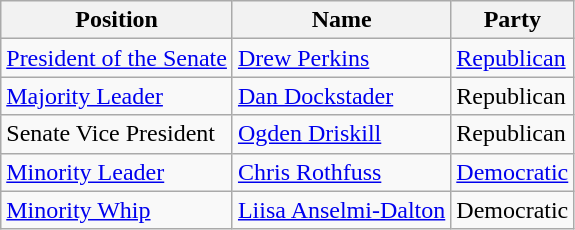<table class=wikitable>
<tr>
<th>Position</th>
<th>Name</th>
<th>Party</th>
</tr>
<tr>
<td><a href='#'>President of the Senate</a></td>
<td><a href='#'>Drew Perkins</a></td>
<td><a href='#'>Republican</a></td>
</tr>
<tr>
<td><a href='#'>Majority Leader</a></td>
<td><a href='#'>Dan Dockstader</a></td>
<td>Republican</td>
</tr>
<tr>
<td>Senate Vice President</td>
<td><a href='#'>Ogden Driskill</a></td>
<td>Republican</td>
</tr>
<tr>
<td><a href='#'>Minority Leader</a></td>
<td><a href='#'>Chris Rothfuss</a></td>
<td><a href='#'>Democratic</a></td>
</tr>
<tr>
<td><a href='#'>Minority Whip</a></td>
<td><a href='#'>Liisa Anselmi-Dalton</a></td>
<td>Democratic</td>
</tr>
</table>
